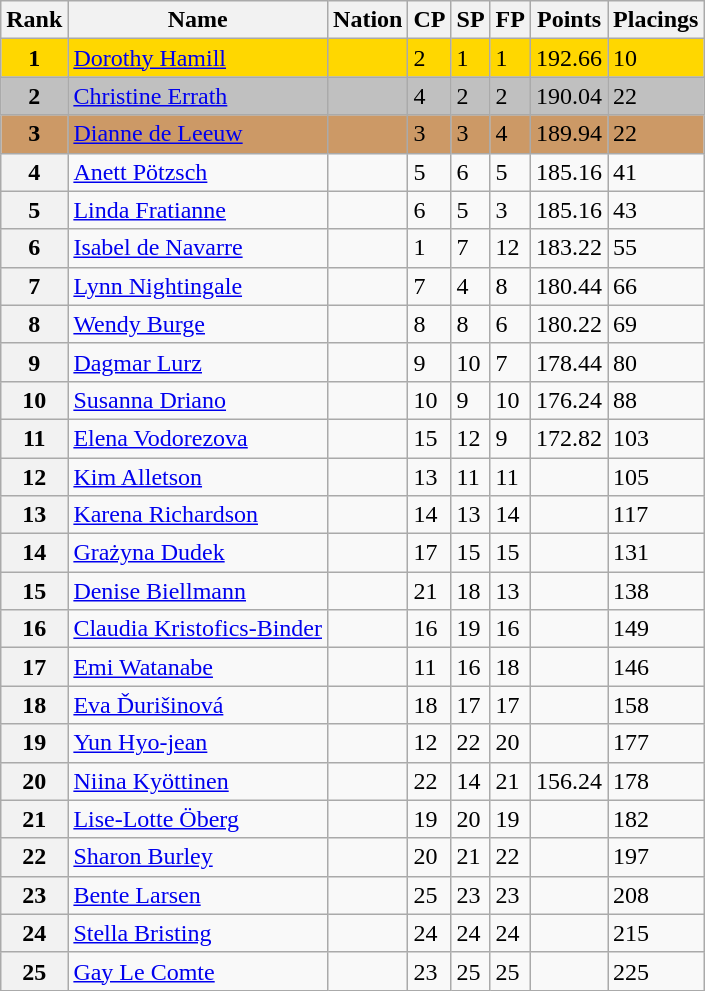<table class="wikitable">
<tr>
<th>Rank</th>
<th>Name</th>
<th>Nation</th>
<th>CP</th>
<th>SP</th>
<th>FP</th>
<th>Points</th>
<th>Placings</th>
</tr>
<tr bgcolor=gold>
<td align=center><strong>1</strong></td>
<td><a href='#'>Dorothy Hamill</a></td>
<td></td>
<td>2</td>
<td>1</td>
<td>1</td>
<td>192.66</td>
<td>10</td>
</tr>
<tr bgcolor=silver>
<td align=center><strong>2</strong></td>
<td><a href='#'>Christine Errath</a></td>
<td></td>
<td>4</td>
<td>2</td>
<td>2</td>
<td>190.04</td>
<td>22</td>
</tr>
<tr bgcolor=cc9966>
<td align=center><strong>3</strong></td>
<td><a href='#'>Dianne de Leeuw</a></td>
<td></td>
<td>3</td>
<td>3</td>
<td>4</td>
<td>189.94</td>
<td>22</td>
</tr>
<tr>
<th>4</th>
<td><a href='#'>Anett Pötzsch</a></td>
<td></td>
<td>5</td>
<td>6</td>
<td>5</td>
<td>185.16</td>
<td>41</td>
</tr>
<tr>
<th>5</th>
<td><a href='#'>Linda Fratianne</a></td>
<td></td>
<td>6</td>
<td>5</td>
<td>3</td>
<td>185.16</td>
<td>43</td>
</tr>
<tr>
<th>6</th>
<td><a href='#'>Isabel de Navarre</a></td>
<td></td>
<td>1</td>
<td>7</td>
<td>12</td>
<td>183.22</td>
<td>55</td>
</tr>
<tr>
<th>7</th>
<td><a href='#'>Lynn Nightingale</a></td>
<td></td>
<td>7</td>
<td>4</td>
<td>8</td>
<td>180.44</td>
<td>66</td>
</tr>
<tr>
<th>8</th>
<td><a href='#'>Wendy Burge</a></td>
<td></td>
<td>8</td>
<td>8</td>
<td>6</td>
<td>180.22</td>
<td>69</td>
</tr>
<tr>
<th>9</th>
<td><a href='#'>Dagmar Lurz</a></td>
<td></td>
<td>9</td>
<td>10</td>
<td>7</td>
<td>178.44</td>
<td>80</td>
</tr>
<tr>
<th>10</th>
<td><a href='#'>Susanna Driano</a></td>
<td></td>
<td>10</td>
<td>9</td>
<td>10</td>
<td>176.24</td>
<td>88</td>
</tr>
<tr>
<th>11</th>
<td><a href='#'>Elena Vodorezova</a></td>
<td></td>
<td>15</td>
<td>12</td>
<td>9</td>
<td>172.82</td>
<td>103</td>
</tr>
<tr>
<th>12</th>
<td><a href='#'>Kim Alletson</a></td>
<td></td>
<td>13</td>
<td>11</td>
<td>11</td>
<td></td>
<td>105</td>
</tr>
<tr>
<th>13</th>
<td><a href='#'>Karena Richardson</a></td>
<td></td>
<td>14</td>
<td>13</td>
<td>14</td>
<td></td>
<td>117</td>
</tr>
<tr>
<th>14</th>
<td><a href='#'>Grażyna Dudek</a></td>
<td></td>
<td>17</td>
<td>15</td>
<td>15</td>
<td></td>
<td>131</td>
</tr>
<tr>
<th>15</th>
<td><a href='#'>Denise Biellmann</a></td>
<td></td>
<td>21</td>
<td>18</td>
<td>13</td>
<td></td>
<td>138</td>
</tr>
<tr>
<th>16</th>
<td><a href='#'>Claudia Kristofics-Binder</a></td>
<td></td>
<td>16</td>
<td>19</td>
<td>16</td>
<td></td>
<td>149</td>
</tr>
<tr>
<th>17</th>
<td><a href='#'>Emi Watanabe</a></td>
<td></td>
<td>11</td>
<td>16</td>
<td>18</td>
<td></td>
<td>146</td>
</tr>
<tr>
<th>18</th>
<td><a href='#'>Eva Ďurišinová</a></td>
<td></td>
<td>18</td>
<td>17</td>
<td>17</td>
<td></td>
<td>158</td>
</tr>
<tr>
<th>19</th>
<td><a href='#'>Yun Hyo-jean</a></td>
<td></td>
<td>12</td>
<td>22</td>
<td>20</td>
<td></td>
<td>177</td>
</tr>
<tr>
<th>20</th>
<td><a href='#'>Niina Kyöttinen</a></td>
<td></td>
<td>22</td>
<td>14</td>
<td>21</td>
<td>156.24</td>
<td>178</td>
</tr>
<tr>
<th>21</th>
<td><a href='#'>Lise-Lotte Öberg</a></td>
<td></td>
<td>19</td>
<td>20</td>
<td>19</td>
<td></td>
<td>182</td>
</tr>
<tr>
<th>22</th>
<td><a href='#'>Sharon Burley</a></td>
<td></td>
<td>20</td>
<td>21</td>
<td>22</td>
<td></td>
<td>197</td>
</tr>
<tr>
<th>23</th>
<td><a href='#'>Bente Larsen</a></td>
<td></td>
<td>25</td>
<td>23</td>
<td>23</td>
<td></td>
<td>208</td>
</tr>
<tr>
<th>24</th>
<td><a href='#'>Stella Bristing</a></td>
<td></td>
<td>24</td>
<td>24</td>
<td>24</td>
<td></td>
<td>215</td>
</tr>
<tr>
<th>25</th>
<td><a href='#'>Gay Le Comte</a></td>
<td></td>
<td>23</td>
<td>25</td>
<td>25</td>
<td></td>
<td>225</td>
</tr>
</table>
